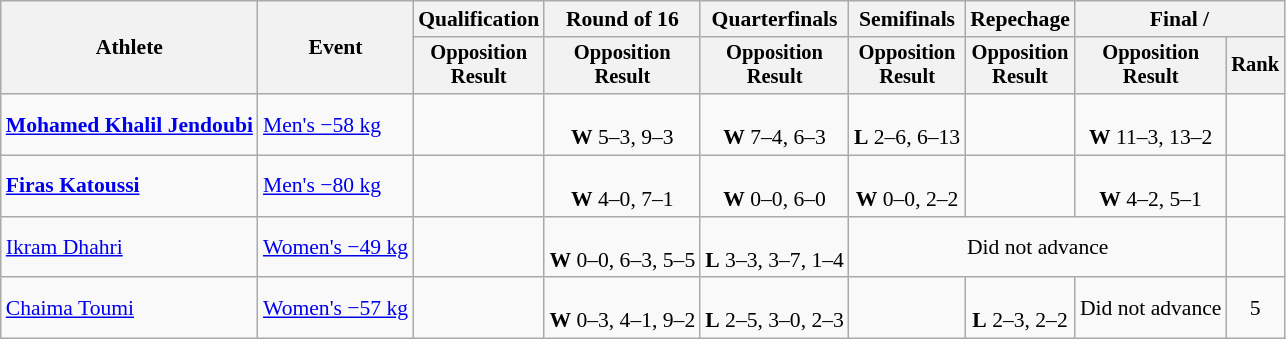<table class=wikitable style=font-size:90%;text-align:center>
<tr>
<th rowspan=2>Athlete</th>
<th rowspan=2>Event</th>
<th>Qualification</th>
<th>Round of 16</th>
<th>Quarterfinals</th>
<th>Semifinals</th>
<th>Repechage</th>
<th colspan=2>Final / </th>
</tr>
<tr style=font-size:95%>
<th>Opposition<br>Result</th>
<th>Opposition<br>Result</th>
<th>Opposition<br>Result</th>
<th>Opposition<br>Result</th>
<th>Opposition<br>Result</th>
<th>Opposition<br>Result</th>
<th>Rank</th>
</tr>
<tr>
<td align=left><strong><a href='#'>Mohamed Khalil Jendoubi</a></strong></td>
<td align=left><a href='#'>Men's −58 kg</a></td>
<td></td>
<td><br><strong>W</strong> 5–3, 9–3</td>
<td><br><strong>W</strong> 7–4, 6–3</td>
<td><br><strong>L</strong> 2–6, 6–13</td>
<td></td>
<td><br><strong>W</strong> 11–3, 13–2</td>
<td></td>
</tr>
<tr>
<td align=left><strong><a href='#'>Firas Katoussi</a></strong></td>
<td align=left><a href='#'>Men's −80 kg</a></td>
<td></td>
<td><br> <strong>W</strong> 4–0, 7–1</td>
<td><br> <strong>W</strong> 0–0, 6–0</td>
<td><br> <strong>W</strong> 0–0, 2–2</td>
<td></td>
<td><br> <strong>W</strong> 4–2, 5–1</td>
<td></td>
</tr>
<tr>
<td align=left><a href='#'>Ikram Dhahri</a></td>
<td align=left><a href='#'>Women's −49 kg</a></td>
<td></td>
<td><br> <strong>W</strong> 0–0, 6–3, 5–5</td>
<td> <br> <strong>L</strong> 3–3, 3–7, 1–4</td>
<td colspan=3>Did not advance</td>
<td></td>
</tr>
<tr>
<td align=left><a href='#'>Chaima Toumi</a></td>
<td align=left><a href='#'>Women's −57 kg</a></td>
<td></td>
<td><br> <strong>W</strong> 0–3, 4–1, 9–2</td>
<td><br> <strong>L</strong> 2–5, 3–0, 2–3</td>
<td></td>
<td><br> <strong>L</strong> 2–3, 2–2</td>
<td>Did not advance</td>
<td>5</td>
</tr>
</table>
